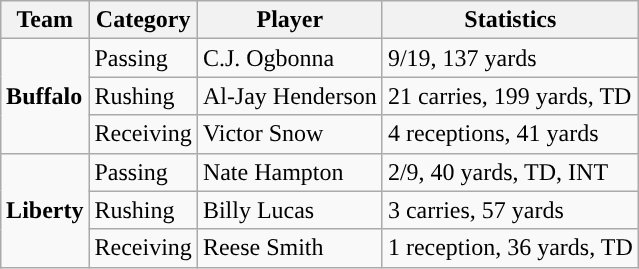<table class="wikitable" style="float: right;">
<tr>
<th>Team</th>
<th>Category</th>
<th>Player</th>
<th>Statistics</th>
</tr>
<tr>
<td rowspan=3><strong>Buffalo</strong></td>
<td>Passing</td>
<td>C.J. Ogbonna</td>
<td>9/19, 137 yards</td>
</tr>
<tr>
<td>Rushing</td>
<td>Al-Jay Henderson</td>
<td>21 carries, 199 yards, TD</td>
</tr>
<tr>
<td>Receiving</td>
<td>Victor Snow</td>
<td>4 receptions, 41 yards</td>
</tr>
<tr>
<td rowspan=3><strong>Liberty</strong></td>
<td>Passing</td>
<td>Nate Hampton</td>
<td>2/9, 40 yards, TD, INT</td>
</tr>
<tr>
<td>Rushing</td>
<td>Billy Lucas</td>
<td>3 carries, 57 yards</td>
</tr>
<tr>
<td>Receiving</td>
<td>Reese Smith</td>
<td>1 reception, 36 yards, TD</td>
</tr>
</table>
